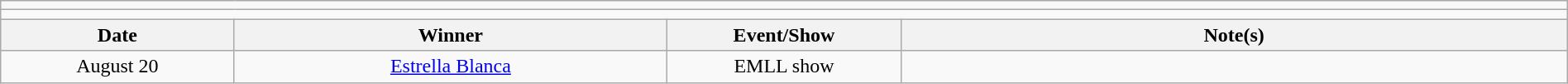<table class="wikitable" style="text-align:center; width:100%;">
<tr>
<td colspan=5></td>
</tr>
<tr>
<td colspan=5><strong></strong></td>
</tr>
<tr>
<th width=14%>Date</th>
<th width=26%>Winner</th>
<th width=14%>Event/Show</th>
<th width=40%>Note(s)</th>
</tr>
<tr>
<td>August 20</td>
<td><a href='#'>Estrella Blanca</a></td>
<td>EMLL show</td>
<td align=left></td>
</tr>
</table>
